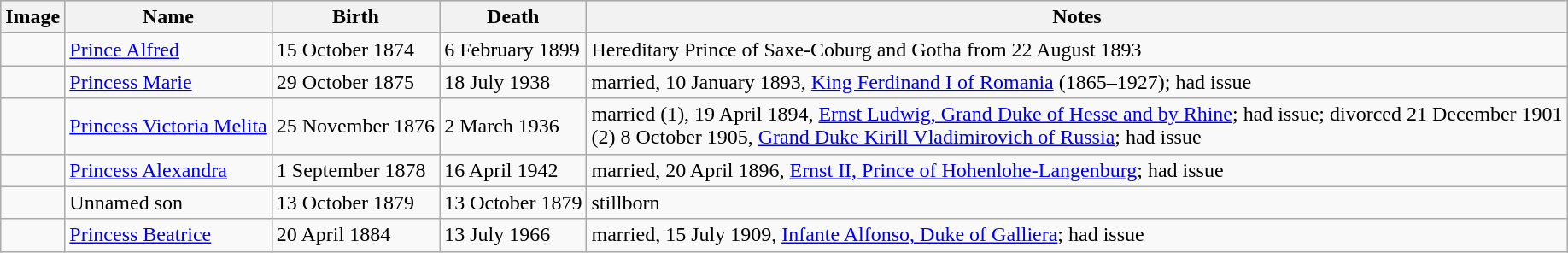<table class="wikitable">
<tr style="background:#cccccc;">
<th>Image</th>
<th>Name</th>
<th>Birth</th>
<th>Death</th>
<th>Notes</th>
</tr>
<tr>
<td></td>
<td><a href='#'>Prince Alfred</a></td>
<td>15 October 1874</td>
<td>6 February 1899</td>
<td>Hereditary Prince of Saxe-Coburg and Gotha from 22 August 1893</td>
</tr>
<tr>
<td></td>
<td><a href='#'>Princess Marie</a></td>
<td>29 October 1875</td>
<td>18 July 1938</td>
<td>married, 10 January 1893, <a href='#'>King Ferdinand I of Romania</a> (1865–1927); had issue</td>
</tr>
<tr>
<td></td>
<td><a href='#'>Princess Victoria Melita</a></td>
<td>25 November 1876</td>
<td>2 March 1936</td>
<td>married (1), 19 April 1894, <a href='#'>Ernst Ludwig, Grand Duke of Hesse and by Rhine</a>; had issue; divorced 21 December 1901<br>(2) 8 October 1905, <a href='#'>Grand Duke Kirill Vladimirovich of Russia</a>; had issue</td>
</tr>
<tr>
<td></td>
<td><a href='#'>Princess Alexandra</a></td>
<td>1 September 1878</td>
<td>16 April 1942</td>
<td>married, 20 April 1896, <a href='#'>Ernst II, Prince of Hohenlohe-Langenburg</a>; had issue</td>
</tr>
<tr>
<td></td>
<td>Unnamed son</td>
<td>13 October 1879</td>
<td>13 October 1879</td>
<td>stillborn</td>
</tr>
<tr>
<td></td>
<td><a href='#'>Princess Beatrice</a></td>
<td>20 April 1884</td>
<td>13 July 1966</td>
<td>married, 15 July 1909, <a href='#'>Infante Alfonso, Duke of Galliera</a>; had issue</td>
</tr>
</table>
